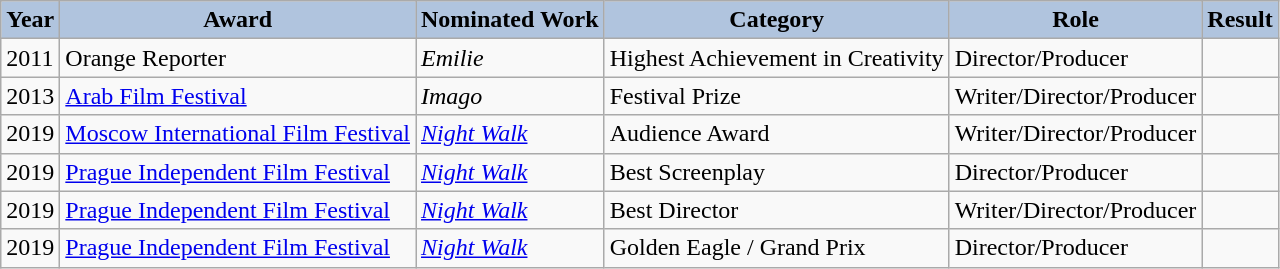<table class="wikitable">
<tr>
<th style="background:#B0C4DE;">Year</th>
<th style="background:#B0C4DE;">Award</th>
<th style="background:#B0C4DE;">Nominated Work</th>
<th style="background:#B0C4DE;">Category</th>
<th style="background:#B0C4DE;">Role</th>
<th style="background:#B0C4DE;">Result</th>
</tr>
<tr>
<td>2011</td>
<td>Orange Reporter</td>
<td><em>Emilie</em></td>
<td>Highest Achievement in Creativity</td>
<td>Director/Producer</td>
<td></td>
</tr>
<tr>
<td>2013</td>
<td><a href='#'>Arab Film Festival</a></td>
<td><em>Imago</em></td>
<td>Festival Prize</td>
<td>Writer/Director/Producer</td>
<td></td>
</tr>
<tr>
<td>2019</td>
<td><a href='#'>Moscow International Film Festival</a></td>
<td><a href='#'><em>Night Walk</em></a></td>
<td>Audience Award</td>
<td>Writer/Director/Producer</td>
<td></td>
</tr>
<tr>
<td>2019</td>
<td><a href='#'>Prague Independent Film Festival</a></td>
<td><a href='#'><em>Night Walk</em></a></td>
<td>Best Screenplay</td>
<td>Director/Producer</td>
<td></td>
</tr>
<tr>
<td>2019</td>
<td><a href='#'>Prague Independent Film Festival</a></td>
<td><a href='#'><em>Night Walk</em></a></td>
<td>Best Director</td>
<td>Writer/Director/Producer</td>
<td></td>
</tr>
<tr>
<td>2019</td>
<td><a href='#'>Prague Independent Film Festival</a></td>
<td><a href='#'><em>Night Walk</em></a></td>
<td>Golden Eagle / Grand Prix</td>
<td>Director/Producer</td>
<td></td>
</tr>
</table>
